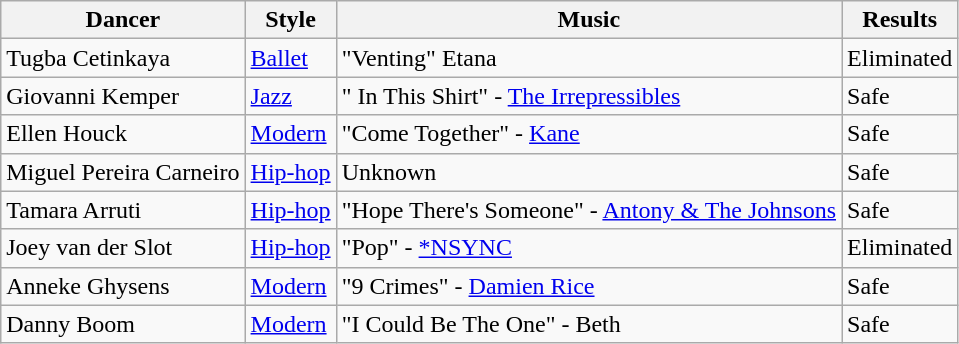<table Class =" wikitable">
<tr>
<th>Dancer</th>
<th>Style</th>
<th>Music</th>
<th>Results</th>
</tr>
<tr>
<td>Tugba Cetinkaya</td>
<td><a href='#'>Ballet</a></td>
<td>"Venting" Etana</td>
<td>Eliminated</td>
</tr>
<tr>
<td>Giovanni Kemper</td>
<td><a href='#'>Jazz</a></td>
<td>" In This Shirt" - <a href='#'>The Irrepressibles</a></td>
<td>Safe</td>
</tr>
<tr>
<td>Ellen Houck</td>
<td><a href='#'>Modern</a></td>
<td>"Come Together" - <a href='#'>Kane</a></td>
<td>Safe</td>
</tr>
<tr>
<td>Miguel Pereira Carneiro</td>
<td><a href='#'>Hip-hop</a></td>
<td>Unknown</td>
<td>Safe</td>
</tr>
<tr>
<td>Tamara Arruti</td>
<td><a href='#'>Hip-hop</a></td>
<td>"Hope There's Someone" - <a href='#'>Antony & The Johnsons</a></td>
<td>Safe</td>
</tr>
<tr>
<td>Joey van der Slot</td>
<td><a href='#'>Hip-hop</a></td>
<td>"Pop" - <a href='#'>*NSYNC</a></td>
<td>Eliminated</td>
</tr>
<tr>
<td>Anneke Ghysens</td>
<td><a href='#'>Modern</a></td>
<td>"9 Crimes" - <a href='#'>Damien Rice</a></td>
<td>Safe</td>
</tr>
<tr>
<td>Danny Boom</td>
<td><a href='#'>Modern</a></td>
<td>"I Could Be The One" - Beth</td>
<td>Safe</td>
</tr>
</table>
